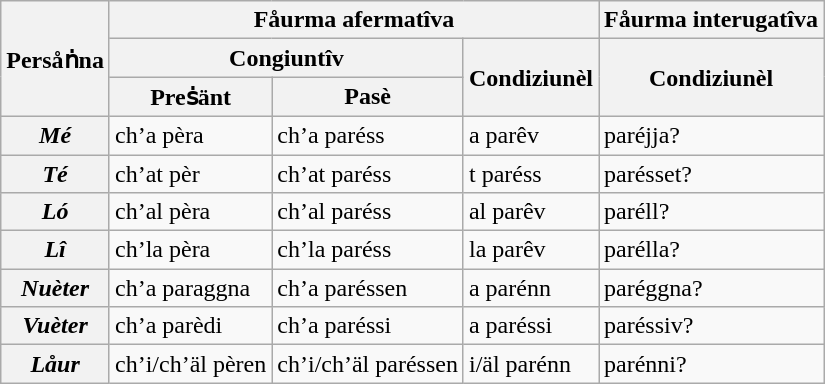<table class="wikitable">
<tr>
<th rowspan="3">Persåṅna</th>
<th colspan="3">Fåurma afermatîva</th>
<th>Fåurma interugatîva</th>
</tr>
<tr>
<th colspan="2">Congiuntîv</th>
<th rowspan="2">Condiziunèl</th>
<th rowspan="2">Condiziunèl</th>
</tr>
<tr>
<th>Preṡänt</th>
<th>Pasè</th>
</tr>
<tr>
<th><em>Mé</em></th>
<td>ch’a pèra</td>
<td>ch’a paréss</td>
<td>a parêv</td>
<td>paréjja?</td>
</tr>
<tr>
<th><em>Té</em></th>
<td>ch’at pèr</td>
<td>ch’at paréss</td>
<td>t paréss</td>
<td>parésset?</td>
</tr>
<tr>
<th><em>Ló</em></th>
<td>ch’al pèra</td>
<td>ch’al paréss</td>
<td>al parêv</td>
<td>paréll?</td>
</tr>
<tr>
<th><em>Lî</em></th>
<td>ch’la pèra</td>
<td>ch’la paréss</td>
<td>la parêv</td>
<td>parélla?</td>
</tr>
<tr>
<th><em>Nuèter</em></th>
<td>ch’a paraggna</td>
<td>ch’a paréssen</td>
<td>a parénn</td>
<td>paréggna?</td>
</tr>
<tr>
<th><em>Vuèter</em></th>
<td>ch’a parèdi</td>
<td>ch’a paréssi</td>
<td>a paréssi</td>
<td>paréssiv?</td>
</tr>
<tr>
<th rowspan="2"><em>Låur</em></th>
<td>ch’i/ch’äl pèren</td>
<td>ch’i/ch’äl paréssen</td>
<td>i/äl parénn</td>
<td>parénni?</td>
</tr>
</table>
